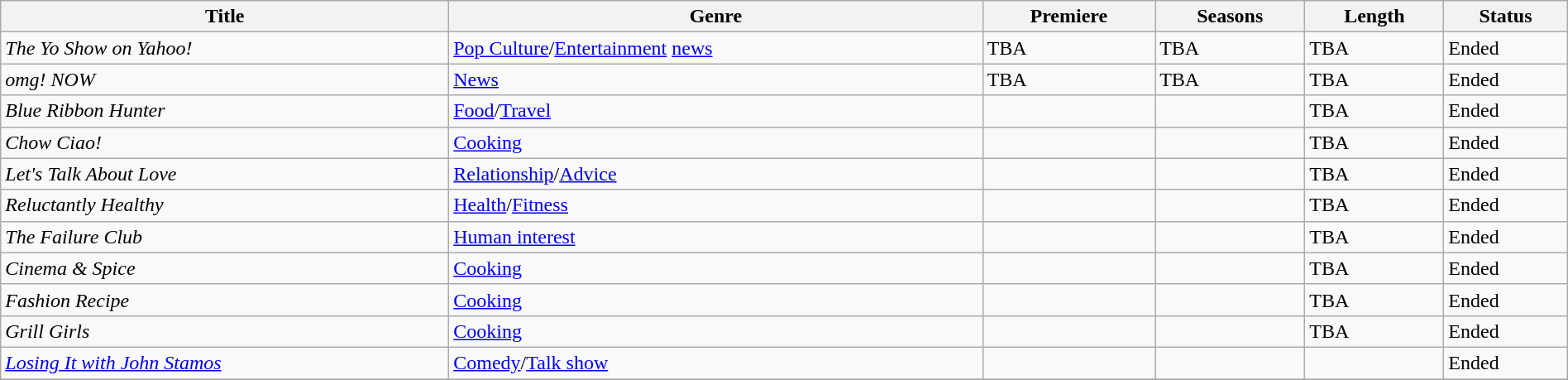<table class="wikitable sortable" style="width:100%;">
<tr>
<th>Title</th>
<th>Genre</th>
<th>Premiere</th>
<th>Seasons</th>
<th>Length</th>
<th>Status</th>
</tr>
<tr>
<td><em>The Yo Show on Yahoo!</em></td>
<td><a href='#'>Pop Culture</a>/<a href='#'>Entertainment</a> <a href='#'>news</a></td>
<td>TBA</td>
<td>TBA</td>
<td>TBA</td>
<td>Ended</td>
</tr>
<tr>
<td><em>omg! NOW</em></td>
<td><a href='#'>News</a></td>
<td>TBA</td>
<td>TBA</td>
<td>TBA</td>
<td>Ended</td>
</tr>
<tr>
<td><em>Blue Ribbon Hunter</em></td>
<td><a href='#'>Food</a>/<a href='#'>Travel</a></td>
<td></td>
<td></td>
<td>TBA</td>
<td>Ended</td>
</tr>
<tr>
<td><em>Chow Ciao!</em></td>
<td><a href='#'>Cooking</a></td>
<td></td>
<td></td>
<td>TBA</td>
<td>Ended</td>
</tr>
<tr>
<td><em>Let's Talk About Love</em></td>
<td><a href='#'>Relationship</a>/<a href='#'>Advice</a></td>
<td></td>
<td></td>
<td>TBA</td>
<td>Ended</td>
</tr>
<tr>
<td><em>Reluctantly Healthy</em></td>
<td><a href='#'>Health</a>/<a href='#'>Fitness</a></td>
<td></td>
<td></td>
<td>TBA</td>
<td>Ended</td>
</tr>
<tr>
<td><em>The Failure Club</em></td>
<td><a href='#'>Human interest</a></td>
<td></td>
<td></td>
<td>TBA</td>
<td>Ended</td>
</tr>
<tr>
<td><em>Cinema & Spice</em></td>
<td><a href='#'>Cooking</a></td>
<td></td>
<td></td>
<td>TBA</td>
<td>Ended</td>
</tr>
<tr>
<td><em>Fashion Recipe</em></td>
<td><a href='#'>Cooking</a></td>
<td></td>
<td></td>
<td>TBA</td>
<td>Ended</td>
</tr>
<tr>
<td><em>Grill Girls</em></td>
<td><a href='#'>Cooking</a></td>
<td></td>
<td></td>
<td>TBA</td>
<td>Ended</td>
</tr>
<tr>
<td><em><a href='#'>Losing It with John Stamos</a></em></td>
<td><a href='#'>Comedy</a>/<a href='#'>Talk show</a></td>
<td></td>
<td></td>
<td></td>
<td>Ended</td>
</tr>
<tr>
</tr>
</table>
